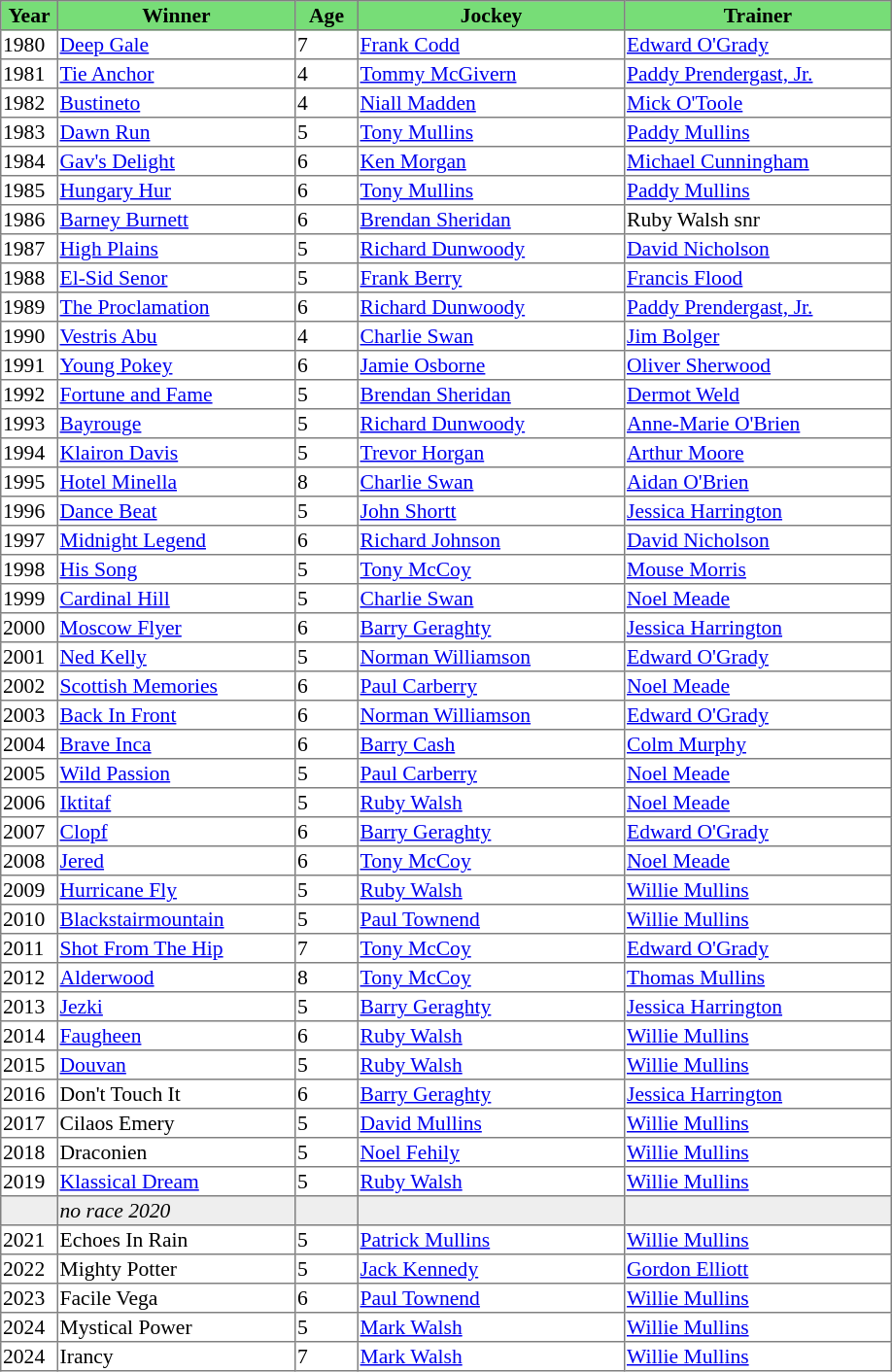<table class = "sortable" | border="1" style="border-collapse: collapse; font-size:90%">
<tr bgcolor="#77dd77" align="center">
<th width="36px"><strong>Year</strong><br></th>
<th width="160px"><strong>Winner</strong><br></th>
<th width="40px"><strong>Age</strong><br></th>
<th width="180px"><strong>Jockey</strong><br></th>
<th width="180px"><strong>Trainer</strong><br></th>
</tr>
<tr>
<td>1980</td>
<td><a href='#'>Deep Gale</a></td>
<td>7</td>
<td><a href='#'>Frank Codd</a></td>
<td><a href='#'>Edward O'Grady</a></td>
</tr>
<tr>
<td>1981</td>
<td><a href='#'>Tie Anchor</a></td>
<td>4</td>
<td><a href='#'>Tommy McGivern</a></td>
<td><a href='#'>Paddy Prendergast, Jr.</a></td>
</tr>
<tr>
<td>1982</td>
<td><a href='#'>Bustineto</a></td>
<td>4</td>
<td><a href='#'>Niall Madden</a></td>
<td><a href='#'>Mick O'Toole</a></td>
</tr>
<tr>
<td>1983</td>
<td><a href='#'>Dawn Run</a></td>
<td>5</td>
<td><a href='#'>Tony Mullins</a></td>
<td><a href='#'>Paddy Mullins</a></td>
</tr>
<tr>
<td>1984</td>
<td><a href='#'>Gav's Delight</a></td>
<td>6</td>
<td><a href='#'>Ken Morgan</a></td>
<td><a href='#'>Michael Cunningham</a></td>
</tr>
<tr>
<td>1985</td>
<td><a href='#'>Hungary Hur</a></td>
<td>6</td>
<td><a href='#'>Tony Mullins</a></td>
<td><a href='#'>Paddy Mullins</a></td>
</tr>
<tr>
<td>1986</td>
<td><a href='#'>Barney Burnett</a></td>
<td>6</td>
<td><a href='#'>Brendan Sheridan</a></td>
<td>Ruby Walsh snr</td>
</tr>
<tr>
<td>1987</td>
<td><a href='#'>High Plains</a></td>
<td>5</td>
<td><a href='#'>Richard Dunwoody</a></td>
<td><a href='#'>David Nicholson</a></td>
</tr>
<tr>
<td>1988</td>
<td><a href='#'>El-Sid Senor</a></td>
<td>5</td>
<td><a href='#'>Frank Berry</a></td>
<td><a href='#'>Francis Flood</a></td>
</tr>
<tr>
<td>1989</td>
<td><a href='#'>The Proclamation</a></td>
<td>6</td>
<td><a href='#'>Richard Dunwoody</a></td>
<td><a href='#'>Paddy Prendergast, Jr.</a></td>
</tr>
<tr>
<td>1990</td>
<td><a href='#'>Vestris Abu</a></td>
<td>4</td>
<td><a href='#'>Charlie Swan</a></td>
<td><a href='#'>Jim Bolger</a></td>
</tr>
<tr>
<td>1991</td>
<td><a href='#'>Young Pokey</a></td>
<td>6</td>
<td><a href='#'>Jamie Osborne</a></td>
<td><a href='#'>Oliver Sherwood</a></td>
</tr>
<tr>
<td>1992</td>
<td><a href='#'>Fortune and Fame</a></td>
<td>5</td>
<td><a href='#'>Brendan Sheridan</a></td>
<td><a href='#'>Dermot Weld</a></td>
</tr>
<tr>
<td>1993</td>
<td><a href='#'>Bayrouge</a></td>
<td>5</td>
<td><a href='#'>Richard Dunwoody</a></td>
<td><a href='#'>Anne-Marie O'Brien</a></td>
</tr>
<tr>
<td>1994</td>
<td><a href='#'>Klairon Davis</a></td>
<td>5</td>
<td><a href='#'>Trevor Horgan</a></td>
<td><a href='#'>Arthur Moore</a></td>
</tr>
<tr>
<td>1995</td>
<td><a href='#'>Hotel Minella</a></td>
<td>8</td>
<td><a href='#'>Charlie Swan</a></td>
<td><a href='#'>Aidan O'Brien</a></td>
</tr>
<tr>
<td>1996</td>
<td><a href='#'>Dance Beat</a></td>
<td>5</td>
<td><a href='#'>John Shortt</a></td>
<td><a href='#'>Jessica Harrington</a></td>
</tr>
<tr>
<td>1997</td>
<td><a href='#'>Midnight Legend</a></td>
<td>6</td>
<td><a href='#'>Richard Johnson</a></td>
<td><a href='#'>David Nicholson</a></td>
</tr>
<tr>
<td>1998</td>
<td><a href='#'>His Song</a></td>
<td>5</td>
<td><a href='#'>Tony McCoy</a></td>
<td><a href='#'>Mouse Morris</a></td>
</tr>
<tr>
<td>1999</td>
<td><a href='#'>Cardinal Hill</a></td>
<td>5</td>
<td><a href='#'>Charlie Swan</a></td>
<td><a href='#'>Noel Meade</a></td>
</tr>
<tr>
<td>2000</td>
<td><a href='#'>Moscow Flyer</a></td>
<td>6</td>
<td><a href='#'>Barry Geraghty</a></td>
<td><a href='#'>Jessica Harrington</a></td>
</tr>
<tr>
<td>2001</td>
<td><a href='#'>Ned Kelly</a> </td>
<td>5</td>
<td><a href='#'>Norman Williamson</a></td>
<td><a href='#'>Edward O'Grady</a></td>
</tr>
<tr>
<td>2002</td>
<td><a href='#'>Scottish Memories</a></td>
<td>6</td>
<td><a href='#'>Paul Carberry</a></td>
<td><a href='#'>Noel Meade</a></td>
</tr>
<tr>
<td>2003</td>
<td><a href='#'>Back In Front</a></td>
<td>6</td>
<td><a href='#'>Norman Williamson</a></td>
<td><a href='#'>Edward O'Grady</a></td>
</tr>
<tr>
<td>2004</td>
<td><a href='#'>Brave Inca</a></td>
<td>6</td>
<td><a href='#'>Barry Cash</a></td>
<td><a href='#'>Colm Murphy</a></td>
</tr>
<tr>
<td>2005</td>
<td><a href='#'>Wild Passion</a></td>
<td>5</td>
<td><a href='#'>Paul Carberry</a></td>
<td><a href='#'>Noel Meade</a></td>
</tr>
<tr>
<td>2006</td>
<td><a href='#'>Iktitaf</a></td>
<td>5</td>
<td><a href='#'>Ruby Walsh</a></td>
<td><a href='#'>Noel Meade</a></td>
</tr>
<tr>
<td>2007</td>
<td><a href='#'>Clopf</a></td>
<td>6</td>
<td><a href='#'>Barry Geraghty</a></td>
<td><a href='#'>Edward O'Grady</a></td>
</tr>
<tr>
<td>2008</td>
<td><a href='#'>Jered</a></td>
<td>6</td>
<td><a href='#'>Tony McCoy</a></td>
<td><a href='#'>Noel Meade</a></td>
</tr>
<tr>
<td>2009</td>
<td><a href='#'>Hurricane Fly</a></td>
<td>5</td>
<td><a href='#'>Ruby Walsh</a></td>
<td><a href='#'>Willie Mullins</a></td>
</tr>
<tr>
<td>2010</td>
<td><a href='#'>Blackstairmountain</a></td>
<td>5</td>
<td><a href='#'>Paul Townend</a></td>
<td><a href='#'>Willie Mullins</a></td>
</tr>
<tr>
<td>2011</td>
<td><a href='#'>Shot From The Hip</a></td>
<td>7</td>
<td><a href='#'>Tony McCoy</a></td>
<td><a href='#'>Edward O'Grady</a></td>
</tr>
<tr>
<td>2012</td>
<td><a href='#'>Alderwood</a></td>
<td>8</td>
<td><a href='#'>Tony McCoy</a></td>
<td><a href='#'>Thomas Mullins</a></td>
</tr>
<tr>
<td>2013</td>
<td><a href='#'>Jezki</a></td>
<td>5</td>
<td><a href='#'>Barry Geraghty</a></td>
<td><a href='#'>Jessica Harrington</a></td>
</tr>
<tr>
<td>2014</td>
<td><a href='#'>Faugheen</a></td>
<td>6</td>
<td><a href='#'>Ruby Walsh</a></td>
<td><a href='#'>Willie Mullins</a></td>
</tr>
<tr>
<td>2015</td>
<td><a href='#'>Douvan</a></td>
<td>5</td>
<td><a href='#'>Ruby Walsh</a></td>
<td><a href='#'>Willie Mullins</a></td>
</tr>
<tr>
<td>2016</td>
<td>Don't Touch It</td>
<td>6</td>
<td><a href='#'>Barry Geraghty</a></td>
<td><a href='#'>Jessica Harrington</a></td>
</tr>
<tr>
<td>2017</td>
<td>Cilaos Emery</td>
<td>5</td>
<td><a href='#'>David Mullins</a></td>
<td><a href='#'>Willie Mullins</a></td>
</tr>
<tr>
<td>2018</td>
<td>Draconien</td>
<td>5</td>
<td><a href='#'>Noel Fehily</a></td>
<td><a href='#'>Willie Mullins</a></td>
</tr>
<tr>
<td>2019</td>
<td><a href='#'>Klassical Dream</a></td>
<td>5</td>
<td><a href='#'>Ruby Walsh</a></td>
<td><a href='#'>Willie Mullins</a></td>
</tr>
<tr bgcolor="#eeeeee">
<td data-sort-value="2020"></td>
<td><em>no race 2020</em> </td>
<td></td>
<td></td>
<td></td>
</tr>
<tr>
<td>2021</td>
<td>Echoes In Rain</td>
<td>5</td>
<td><a href='#'>Patrick Mullins</a></td>
<td><a href='#'>Willie Mullins</a></td>
</tr>
<tr>
<td>2022</td>
<td>Mighty Potter</td>
<td>5</td>
<td><a href='#'>Jack Kennedy</a></td>
<td><a href='#'>Gordon Elliott</a></td>
</tr>
<tr>
<td>2023</td>
<td>Facile Vega</td>
<td>6</td>
<td><a href='#'>Paul Townend</a></td>
<td><a href='#'>Willie Mullins</a></td>
</tr>
<tr>
<td>2024</td>
<td>Mystical Power</td>
<td>5</td>
<td><a href='#'>Mark Walsh</a></td>
<td><a href='#'>Willie Mullins</a></td>
</tr>
<tr>
<td>2024</td>
<td>Irancy</td>
<td>7</td>
<td><a href='#'>Mark Walsh</a></td>
<td><a href='#'>Willie Mullins</a></td>
</tr>
</table>
